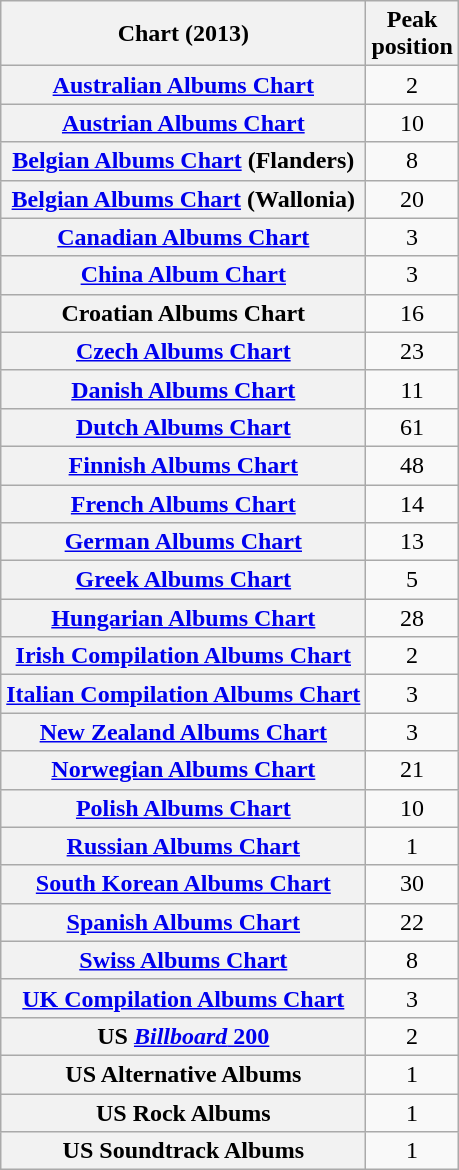<table class="wikitable sortable plainrowheaders" style="text-align:center">
<tr>
<th scope="col">Chart (2013)</th>
<th scope="col">Peak<br>position</th>
</tr>
<tr>
<th scope="row"><a href='#'>Australian Albums Chart</a></th>
<td>2</td>
</tr>
<tr>
<th scope="row"><a href='#'>Austrian Albums Chart</a></th>
<td>10</td>
</tr>
<tr>
<th scope="row"><a href='#'>Belgian Albums Chart</a> (Flanders)</th>
<td>8</td>
</tr>
<tr>
<th scope="row"><a href='#'>Belgian Albums Chart</a> (Wallonia)</th>
<td>20</td>
</tr>
<tr>
<th scope="row"><a href='#'>Canadian Albums Chart</a></th>
<td>3</td>
</tr>
<tr>
<th scope="row"><a href='#'>China Album Chart</a></th>
<td>3</td>
</tr>
<tr>
<th scope="row">Croatian Albums Chart</th>
<td>16</td>
</tr>
<tr>
<th scope="row"><a href='#'>Czech Albums Chart</a></th>
<td>23</td>
</tr>
<tr>
<th scope="row"><a href='#'>Danish Albums Chart</a></th>
<td>11</td>
</tr>
<tr>
<th scope="row"><a href='#'>Dutch Albums Chart</a></th>
<td>61</td>
</tr>
<tr>
<th scope="row"><a href='#'>Finnish Albums Chart</a></th>
<td>48</td>
</tr>
<tr>
<th scope="row"><a href='#'>French Albums Chart</a></th>
<td>14</td>
</tr>
<tr>
<th scope="row"><a href='#'>German Albums Chart</a></th>
<td>13</td>
</tr>
<tr>
<th scope="row"><a href='#'>Greek Albums Chart</a></th>
<td>5</td>
</tr>
<tr>
<th scope="row"><a href='#'>Hungarian Albums Chart</a></th>
<td>28</td>
</tr>
<tr>
<th scope="row"><a href='#'>Irish Compilation Albums Chart</a></th>
<td>2</td>
</tr>
<tr>
<th scope="row"><a href='#'>Italian Compilation Albums Chart</a></th>
<td>3</td>
</tr>
<tr>
<th scope="row"><a href='#'>New Zealand Albums Chart</a></th>
<td>3</td>
</tr>
<tr>
<th scope="row"><a href='#'>Norwegian Albums Chart</a></th>
<td>21</td>
</tr>
<tr>
<th scope="row"><a href='#'>Polish Albums Chart</a></th>
<td>10</td>
</tr>
<tr>
<th scope="row"><a href='#'>Russian Albums Chart</a></th>
<td>1</td>
</tr>
<tr>
<th scope="row"><a href='#'>South Korean Albums Chart</a></th>
<td>30</td>
</tr>
<tr>
<th scope="row"><a href='#'>Spanish Albums Chart</a></th>
<td>22</td>
</tr>
<tr>
<th scope="row"><a href='#'>Swiss Albums Chart</a></th>
<td>8</td>
</tr>
<tr>
<th scope="row"><a href='#'>UK Compilation Albums Chart</a></th>
<td>3</td>
</tr>
<tr>
<th scope="row">US <a href='#'><em>Billboard</em> 200</a></th>
<td>2</td>
</tr>
<tr>
<th scope="row">US Alternative Albums</th>
<td>1</td>
</tr>
<tr>
<th scope="row">US Rock Albums</th>
<td>1</td>
</tr>
<tr>
<th scope="row">US Soundtrack Albums</th>
<td>1</td>
</tr>
</table>
